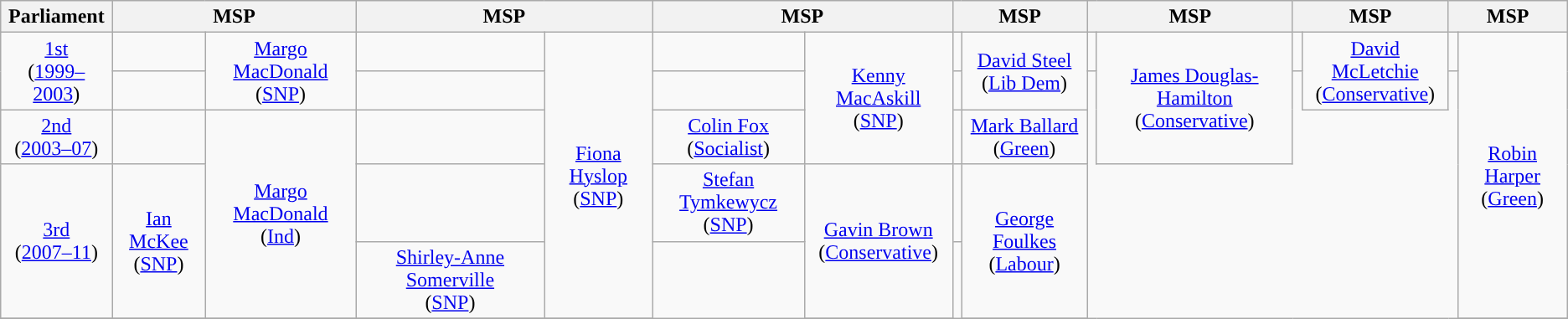<table class="wikitable" style="text-align:center">
<tr>
<th>Parliament</th>
<th colspan="2">MSP</th>
<th colspan="2">MSP</th>
<th colspan="2">MSP</th>
<th colspan="2">MSP</th>
<th colspan="2">MSP</th>
<th colspan="2">MSP</th>
<th colspan="2">MSP</th>
</tr>
<tr>
<td rowspan="2"><a href='#'>1st</a> <br>(<a href='#'>1999–2003</a>)</td>
<td></td>
<td rowspan="2"><a href='#'>Margo MacDonald</a> <br>(<a href='#'>SNP</a>)</td>
<td></td>
<td rowspan="5"><a href='#'>Fiona Hyslop</a><br>(<a href='#'>SNP</a>)</td>
<td></td>
<td rowspan="3"><a href='#'>Kenny MacAskill</a><br>(<a href='#'>SNP</a>)</td>
<td></td>
<td rowspan="2"><a href='#'>David Steel</a><br>(<a href='#'>Lib Dem</a>)</td>
<td></td>
<td rowspan="3"><a href='#'>James Douglas-Hamilton</a><br>(<a href='#'>Conservative</a>)</td>
<td></td>
<td rowspan="2"><a href='#'>David McLetchie</a><br>(<a href='#'>Conservative</a>)</td>
<td></td>
<td rowspan="5"><a href='#'>Robin Harper</a><br>(<a href='#'>Green</a>)</td>
</tr>
<tr>
<td></td>
</tr>
<tr>
<td><a href='#'>2nd</a> <br>(<a href='#'>2003–07</a>)</td>
<td></td>
<td rowspan="3"><a href='#'>Margo MacDonald</a> <br>(<a href='#'>Ind</a>)</td>
<td></td>
<td rowspan="1"><a href='#'>Colin Fox</a><br>(<a href='#'>Socialist</a>)</td>
<td></td>
<td rowspan="1"><a href='#'>Mark Ballard</a><br>(<a href='#'>Green</a>)</td>
</tr>
<tr>
<td rowspan="2"><a href='#'>3rd</a> <br>(<a href='#'>2007–11</a>)</td>
<td rowspan="2"><a href='#'>Ian McKee</a><br>(<a href='#'>SNP</a>)</td>
<td></td>
<td rowspan="1"><a href='#'>Stefan Tymkewycz</a><br>(<a href='#'>SNP</a>)</td>
<td rowspan="2"><a href='#'>Gavin Brown</a><br>(<a href='#'>Conservative</a>)</td>
<td></td>
<td rowspan="2"><a href='#'>George Foulkes</a><br>(<a href='#'>Labour</a>)</td>
</tr>
<tr>
<td rowspan="1"><a href='#'>Shirley-Anne Somerville</a><br>(<a href='#'>SNP</a>)</td>
</tr>
<tr>
</tr>
</table>
